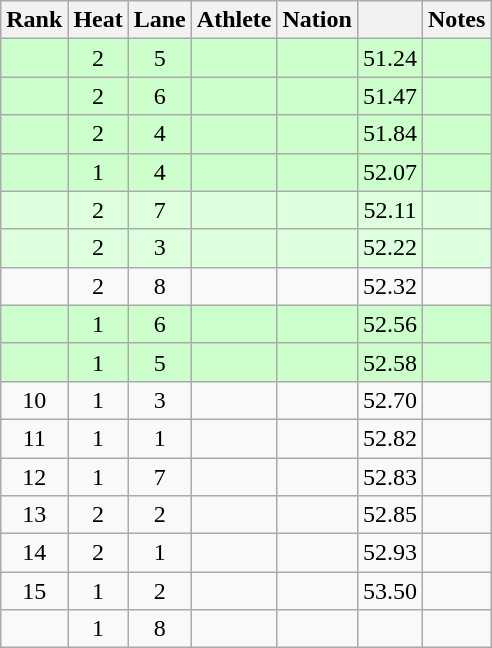<table class="wikitable sortable" style="text-align:center">
<tr>
<th scope="col">Rank</th>
<th scope="col">Heat</th>
<th scope="col">Lane</th>
<th scope="col">Athlete</th>
<th scope="col">Nation</th>
<th scope="col"></th>
<th scope="col">Notes</th>
</tr>
<tr bgcolor=ccffcc>
<td></td>
<td>2</td>
<td>5</td>
<td style="text-align:left"></td>
<td style="text-align:left"></td>
<td>51.24</td>
<td></td>
</tr>
<tr bgcolor=ccffcc>
<td></td>
<td>2</td>
<td>6</td>
<td style="text-align:left"></td>
<td style="text-align:left"></td>
<td>51.47</td>
<td></td>
</tr>
<tr bgcolor=ccffcc>
<td></td>
<td>2</td>
<td>4</td>
<td style="text-align:left"></td>
<td style="text-align:left"></td>
<td>51.84</td>
<td></td>
</tr>
<tr bgcolor=ccffcc>
<td></td>
<td>1</td>
<td>4</td>
<td style="text-align:left"></td>
<td style="text-align:left"></td>
<td>52.07</td>
<td></td>
</tr>
<tr bgcolor=ddffdd>
<td></td>
<td>2</td>
<td>7</td>
<td style="text-align:left"></td>
<td style="text-align:left"></td>
<td>52.11</td>
<td></td>
</tr>
<tr bgcolor=ddffdd>
<td></td>
<td>2</td>
<td>3</td>
<td style="text-align:left"></td>
<td style="text-align:left"></td>
<td>52.22</td>
<td></td>
</tr>
<tr>
<td></td>
<td>2</td>
<td>8</td>
<td style="text-align:left"></td>
<td style="text-align:left"></td>
<td>52.32</td>
<td></td>
</tr>
<tr bgcolor=ccffcc>
<td></td>
<td>1</td>
<td>6</td>
<td style="text-align:left"></td>
<td style="text-align:left"></td>
<td>52.56</td>
<td></td>
</tr>
<tr bgcolor=ccffcc>
<td></td>
<td>1</td>
<td>5</td>
<td style="text-align:left"></td>
<td style="text-align:left"></td>
<td>52.58</td>
<td></td>
</tr>
<tr>
<td>10</td>
<td>1</td>
<td>3</td>
<td style="text-align:left"></td>
<td style="text-align:left"></td>
<td>52.70</td>
<td></td>
</tr>
<tr>
<td>11</td>
<td>1</td>
<td>1</td>
<td style="text-align:left"></td>
<td style="text-align:left"></td>
<td>52.82</td>
<td></td>
</tr>
<tr>
<td>12</td>
<td>1</td>
<td>7</td>
<td style="text-align:left"></td>
<td style="text-align:left"></td>
<td>52.83</td>
<td></td>
</tr>
<tr>
<td>13</td>
<td>2</td>
<td>2</td>
<td style="text-align:left"></td>
<td style="text-align:left"></td>
<td>52.85</td>
<td></td>
</tr>
<tr>
<td>14</td>
<td>2</td>
<td>1</td>
<td style="text-align:left"></td>
<td style="text-align:left"></td>
<td>52.93</td>
<td></td>
</tr>
<tr>
<td>15</td>
<td>1</td>
<td>2</td>
<td style="text-align:left"></td>
<td style="text-align:left"></td>
<td>53.50</td>
<td></td>
</tr>
<tr>
<td></td>
<td>1</td>
<td>8</td>
<td style="text-align:left"></td>
<td style="text-align:left"></td>
<td></td>
<td></td>
</tr>
</table>
